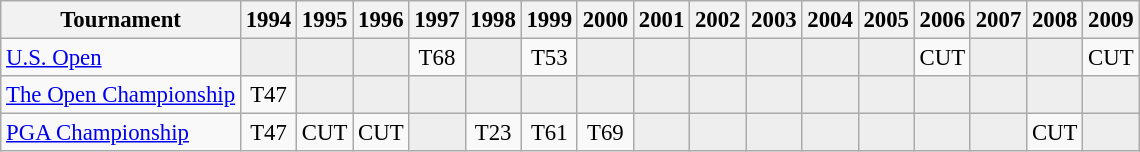<table class="wikitable" style="font-size:95%;text-align:center;">
<tr>
<th>Tournament</th>
<th>1994</th>
<th>1995</th>
<th>1996</th>
<th>1997</th>
<th>1998</th>
<th>1999</th>
<th>2000</th>
<th>2001</th>
<th>2002</th>
<th>2003</th>
<th>2004</th>
<th>2005</th>
<th>2006</th>
<th>2007</th>
<th>2008</th>
<th>2009</th>
</tr>
<tr>
<td align=left><a href='#'>U.S. Open</a></td>
<td style="background:#eeeeee;"></td>
<td style="background:#eeeeee;"></td>
<td style="background:#eeeeee;"></td>
<td>T68</td>
<td style="background:#eeeeee;"></td>
<td>T53</td>
<td style="background:#eeeeee;"></td>
<td style="background:#eeeeee;"></td>
<td style="background:#eeeeee;"></td>
<td style="background:#eeeeee;"></td>
<td style="background:#eeeeee;"></td>
<td style="background:#eeeeee;"></td>
<td>CUT</td>
<td style="background:#eeeeee;"></td>
<td style="background:#eeeeee;"></td>
<td>CUT</td>
</tr>
<tr>
<td align=left><a href='#'>The Open Championship</a></td>
<td>T47</td>
<td style="background:#eeeeee;"></td>
<td style="background:#eeeeee;"></td>
<td style="background:#eeeeee;"></td>
<td style="background:#eeeeee;"></td>
<td style="background:#eeeeee;"></td>
<td style="background:#eeeeee;"></td>
<td style="background:#eeeeee;"></td>
<td style="background:#eeeeee;"></td>
<td style="background:#eeeeee;"></td>
<td style="background:#eeeeee;"></td>
<td style="background:#eeeeee;"></td>
<td style="background:#eeeeee;"></td>
<td style="background:#eeeeee;"></td>
<td style="background:#eeeeee;"></td>
<td style="background:#eeeeee;"></td>
</tr>
<tr>
<td align=left><a href='#'>PGA Championship</a></td>
<td>T47</td>
<td>CUT</td>
<td>CUT</td>
<td style="background:#eeeeee;"></td>
<td>T23</td>
<td>T61</td>
<td>T69</td>
<td style="background:#eeeeee;"></td>
<td style="background:#eeeeee;"></td>
<td style="background:#eeeeee;"></td>
<td style="background:#eeeeee;"></td>
<td style="background:#eeeeee;"></td>
<td style="background:#eeeeee;"></td>
<td style="background:#eeeeee;"></td>
<td>CUT</td>
<td style="background:#eeeeee;"></td>
</tr>
</table>
